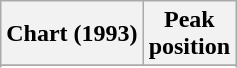<table class="wikitable sortable plainrowheaders">
<tr>
<th scope="col">Chart (1993)</th>
<th scope="col">Peak<br>position</th>
</tr>
<tr>
</tr>
<tr>
</tr>
<tr>
</tr>
</table>
